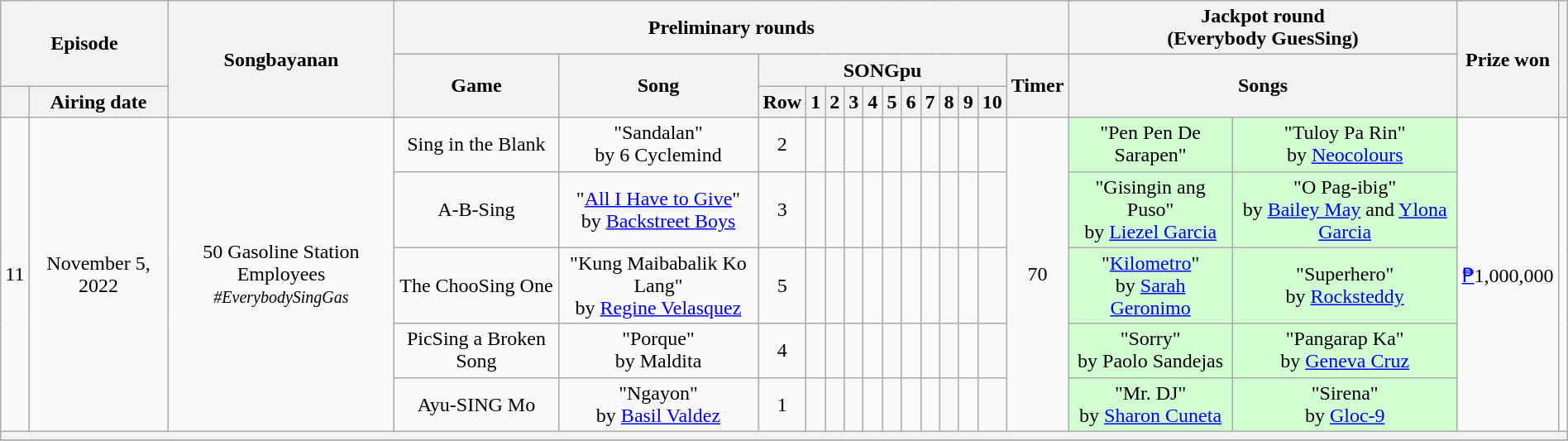<table class="wikitable mw-collapsible mw-collapsed" style="text-align:center; width:100%">
<tr>
<th colspan=2 rowspan=2>Episode</th>
<th rowspan=3>Songbayanan</th>
<th colspan=14>Preliminary rounds</th>
<th colspan=2>Jackpot round<br>(Everybody GuesSing)</th>
<th rowspan=3>Prize won</th>
<th rowspan=3></th>
</tr>
<tr>
<th rowspan=2>Game</th>
<th rowspan=2>Song</th>
<th colspan=11>SONGpu</th>
<th rowspan=2>Timer</th>
<th colspan=2 rowspan=2>Songs</th>
</tr>
<tr>
<th></th>
<th>Airing date</th>
<th>Row</th>
<th>1</th>
<th>2</th>
<th>3</th>
<th>4</th>
<th>5</th>
<th>6</th>
<th>7</th>
<th>8</th>
<th>9</th>
<th>10</th>
</tr>
<tr>
<td rowspan=5>11</td>
<td rowspan=5>November 5, 2022</td>
<td rowspan=5>50 Gasoline Station Employees<br><small><em>#EverybodySingGas</em></small></td>
<td>Sing in the Blank</td>
<td>"Sandalan"<br>by 6 Cyclemind</td>
<td>2</td>
<td></td>
<td></td>
<td></td>
<td></td>
<td></td>
<td></td>
<td></td>
<td></td>
<td></td>
<td></td>
<td rowspan=5>70 </td>
<td bgcolor=D2FFD2>"Pen Pen De Sarapen"</td>
<td bgcolor=D2FFD2>"Tuloy Pa Rin"<br>by <a href='#'>Neocolours</a></td>
<td rowspan=5><a href='#'>₱</a>1,000,000</td>
<td rowspan=5></td>
</tr>
<tr>
<td>A-B-Sing</td>
<td>"<a href='#'>All I Have to Give</a>"<br>by <a href='#'>Backstreet Boys</a></td>
<td>3</td>
<td></td>
<td></td>
<td></td>
<td></td>
<td></td>
<td></td>
<td></td>
<td></td>
<td></td>
<td></td>
<td bgcolor=D2FFD2>"Gisingin ang Puso"<br>by <a href='#'>Liezel Garcia</a></td>
<td bgcolor=D2FFD2>"O Pag-ibig"<br>by <a href='#'>Bailey May</a> and <a href='#'>Ylona Garcia</a></td>
</tr>
<tr>
<td>The ChooSing One</td>
<td>"Kung Maibabalik Ko Lang"<br>by <a href='#'>Regine Velasquez</a></td>
<td>5</td>
<td></td>
<td></td>
<td></td>
<td></td>
<td></td>
<td></td>
<td></td>
<td></td>
<td></td>
<td></td>
<td bgcolor=D2FFD2>"<a href='#'>Kilometro</a>"<br>by <a href='#'>Sarah Geronimo</a></td>
<td bgcolor=D2FFD2>"Superhero"<br>by <a href='#'>Rocksteddy</a></td>
</tr>
<tr>
<td>PicSing a Broken Song</td>
<td>"Porque"<br>by Maldita</td>
<td>4</td>
<td></td>
<td></td>
<td></td>
<td></td>
<td></td>
<td></td>
<td></td>
<td></td>
<td></td>
<td></td>
<td bgcolor=D2FFD2>"Sorry"<br>by Paolo Sandejas</td>
<td bgcolor=D2FFD2>"Pangarap Ka"<br>by <a href='#'>Geneva Cruz</a></td>
</tr>
<tr>
<td>Ayu-SING Mo</td>
<td>"Ngayon"<br>by <a href='#'>Basil Valdez</a></td>
<td>1</td>
<td></td>
<td></td>
<td></td>
<td></td>
<td></td>
<td></td>
<td></td>
<td></td>
<td></td>
<td></td>
<td bgcolor=D2FFD2>"Mr. DJ"<br>by <a href='#'>Sharon Cuneta</a></td>
<td bgcolor=D2FFD2>"Sirena"<br>by <a href='#'>Gloc-9</a></td>
</tr>
<tr>
<th colspan=21 bgcolor=555></th>
</tr>
<tr>
</tr>
</table>
